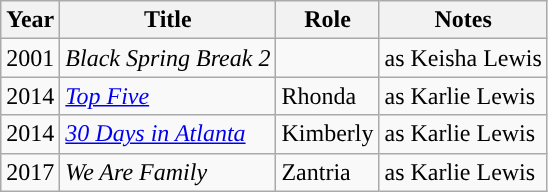<table class="wikitable sortable">
<tr>
<th>Year</th>
<th>Title</th>
<th>Role</th>
<th>Notes</th>
</tr>
<tr>
<td>2001</td>
<td><em>Black Spring Break 2</em> </td>
<td></td>
<td>as Keisha Lewis</td>
</tr>
<tr>
<td>2014</td>
<td><em><a href='#'>Top Five</a></em></td>
<td>Rhonda</td>
<td>as Karlie Lewis</td>
</tr>
<tr>
<td>2014</td>
<td><em><a href='#'>30 Days in Atlanta</a></em></td>
<td>Kimberly</td>
<td>as Karlie Lewis</td>
</tr>
<tr>
<td>2017</td>
<td><em>We Are Family</em></td>
<td>Zantria</td>
<td>as Karlie Lewis</td>
</tr>
</table>
